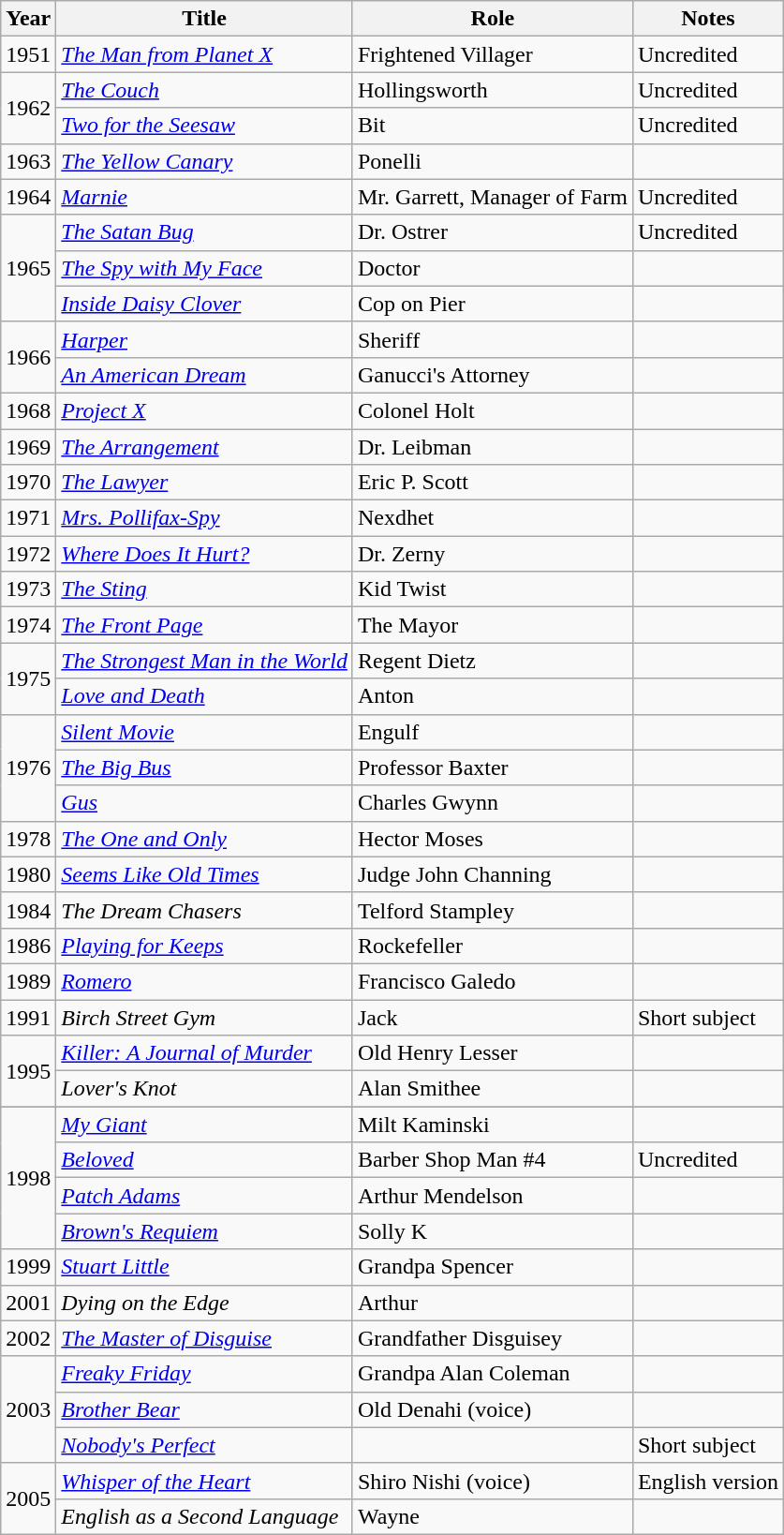<table class="wikitable sortable">
<tr>
<th>Year</th>
<th>Title</th>
<th>Role</th>
<th class="unsortable">Notes</th>
</tr>
<tr>
<td>1951</td>
<td><em><a href='#'>The Man from Planet X</a></em></td>
<td>Frightened Villager</td>
<td>Uncredited</td>
</tr>
<tr>
<td rowspan=2>1962</td>
<td><em><a href='#'>The Couch</a></em></td>
<td>Hollingsworth</td>
<td>Uncredited</td>
</tr>
<tr>
<td><em><a href='#'>Two for the Seesaw</a></em></td>
<td>Bit</td>
<td>Uncredited</td>
</tr>
<tr>
<td>1963</td>
<td><em><a href='#'>The Yellow Canary</a></em></td>
<td>Ponelli</td>
<td></td>
</tr>
<tr>
<td>1964</td>
<td><em><a href='#'>Marnie</a></em></td>
<td>Mr. Garrett, Manager of Farm</td>
<td>Uncredited</td>
</tr>
<tr>
<td rowspan=3>1965</td>
<td><em><a href='#'>The Satan Bug</a></em></td>
<td>Dr. Ostrer</td>
<td>Uncredited</td>
</tr>
<tr>
<td><em><a href='#'>The Spy with My Face</a></em></td>
<td>Doctor</td>
<td></td>
</tr>
<tr>
<td><em><a href='#'>Inside Daisy Clover</a></em></td>
<td>Cop on Pier</td>
<td></td>
</tr>
<tr>
<td rowspan=2>1966</td>
<td><em><a href='#'>Harper</a></em></td>
<td>Sheriff</td>
<td></td>
</tr>
<tr>
<td><em><a href='#'>An American Dream</a></em></td>
<td>Ganucci's Attorney</td>
<td></td>
</tr>
<tr>
<td>1968</td>
<td><em><a href='#'>Project X</a></em></td>
<td>Colonel Holt</td>
<td></td>
</tr>
<tr>
<td>1969</td>
<td><em><a href='#'>The Arrangement</a></em></td>
<td>Dr. Leibman</td>
<td></td>
</tr>
<tr>
<td>1970</td>
<td><em><a href='#'>The Lawyer</a></em></td>
<td>Eric P. Scott</td>
<td></td>
</tr>
<tr>
<td>1971</td>
<td><em><a href='#'>Mrs. Pollifax-Spy</a></em></td>
<td>Nexdhet</td>
<td></td>
</tr>
<tr>
<td>1972</td>
<td><em><a href='#'>Where Does It Hurt?</a></em></td>
<td>Dr. Zerny</td>
<td></td>
</tr>
<tr>
<td>1973</td>
<td><em><a href='#'>The Sting</a></em></td>
<td>Kid Twist</td>
<td></td>
</tr>
<tr>
<td>1974</td>
<td><em><a href='#'>The Front Page</a></em></td>
<td>The Mayor</td>
<td></td>
</tr>
<tr>
<td rowspan=2>1975</td>
<td><em><a href='#'>The Strongest Man in the World</a></em></td>
<td>Regent Dietz</td>
<td></td>
</tr>
<tr>
<td><em><a href='#'>Love and Death</a></em></td>
<td>Anton</td>
<td></td>
</tr>
<tr>
<td rowspan=3>1976</td>
<td><em><a href='#'>Silent Movie</a></em></td>
<td>Engulf</td>
<td></td>
</tr>
<tr>
<td><em><a href='#'>The Big Bus</a></em></td>
<td>Professor Baxter</td>
<td></td>
</tr>
<tr>
<td><em><a href='#'>Gus</a></em></td>
<td>Charles Gwynn</td>
<td></td>
</tr>
<tr>
<td>1978</td>
<td><em><a href='#'>The One and Only</a></em></td>
<td>Hector Moses</td>
<td></td>
</tr>
<tr>
<td>1980</td>
<td><em><a href='#'>Seems Like Old Times</a></em></td>
<td>Judge John Channing</td>
<td></td>
</tr>
<tr>
<td>1984</td>
<td><em>The Dream Chasers</em></td>
<td>Telford Stampley</td>
<td></td>
</tr>
<tr>
<td>1986</td>
<td><em><a href='#'>Playing for Keeps</a></em></td>
<td>Rockefeller</td>
<td></td>
</tr>
<tr>
<td>1989</td>
<td><em><a href='#'>Romero</a></em></td>
<td>Francisco Galedo</td>
<td></td>
</tr>
<tr>
<td>1991</td>
<td><em>Birch Street Gym</em></td>
<td>Jack</td>
<td>Short subject</td>
</tr>
<tr>
<td rowspan=2>1995</td>
<td><em><a href='#'>Killer: A Journal of Murder</a></em></td>
<td>Old Henry Lesser</td>
<td></td>
</tr>
<tr>
<td><em>Lover's Knot</em></td>
<td>Alan Smithee</td>
<td></td>
</tr>
<tr>
</tr>
<tr>
<td rowspan=4>1998</td>
<td><em><a href='#'>My Giant</a></em></td>
<td>Milt Kaminski</td>
<td></td>
</tr>
<tr>
<td><em><a href='#'>Beloved</a></em></td>
<td>Barber Shop Man #4</td>
<td>Uncredited</td>
</tr>
<tr>
<td><em><a href='#'>Patch Adams</a></em></td>
<td>Arthur Mendelson</td>
<td></td>
</tr>
<tr>
<td><em><a href='#'>Brown's Requiem</a></em></td>
<td>Solly K</td>
<td></td>
</tr>
<tr>
<td>1999</td>
<td><em><a href='#'>Stuart Little</a></em></td>
<td>Grandpa Spencer</td>
<td></td>
</tr>
<tr>
<td>2001</td>
<td><em>Dying on the Edge</em></td>
<td>Arthur</td>
<td></td>
</tr>
<tr>
<td>2002</td>
<td><em><a href='#'>The Master of Disguise</a></em></td>
<td>Grandfather Disguisey</td>
<td></td>
</tr>
<tr>
<td rowspan=3>2003</td>
<td><em><a href='#'>Freaky Friday</a></em></td>
<td>Grandpa Alan Coleman</td>
<td></td>
</tr>
<tr>
<td><em><a href='#'>Brother Bear</a></em></td>
<td>Old Denahi (voice)</td>
<td></td>
</tr>
<tr>
<td><em><a href='#'>Nobody's Perfect</a></em></td>
<td></td>
<td>Short subject</td>
</tr>
<tr>
<td rowspan=2>2005</td>
<td><em><a href='#'>Whisper of the Heart</a></em></td>
<td>Shiro Nishi (voice)</td>
<td>English version</td>
</tr>
<tr>
<td><em>English as a Second Language</em></td>
<td>Wayne</td>
<td></td>
</tr>
</table>
